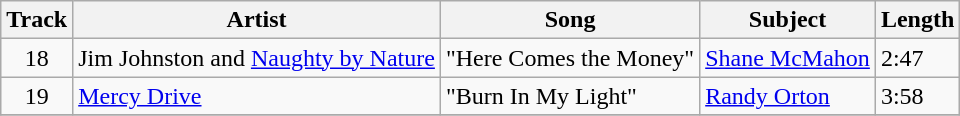<table class="wikitable">
<tr>
<th>Track</th>
<th>Artist</th>
<th>Song</th>
<th>Subject</th>
<th>Length</th>
</tr>
<tr>
<td align=center>18</td>
<td>Jim Johnston and <a href='#'>Naughty by Nature</a></td>
<td>"Here Comes the Money"</td>
<td><a href='#'>Shane McMahon</a></td>
<td>2:47</td>
</tr>
<tr>
<td align=center>19</td>
<td><a href='#'>Mercy Drive</a></td>
<td>"Burn In My Light"</td>
<td><a href='#'>Randy Orton</a></td>
<td>3:58</td>
</tr>
<tr>
</tr>
</table>
